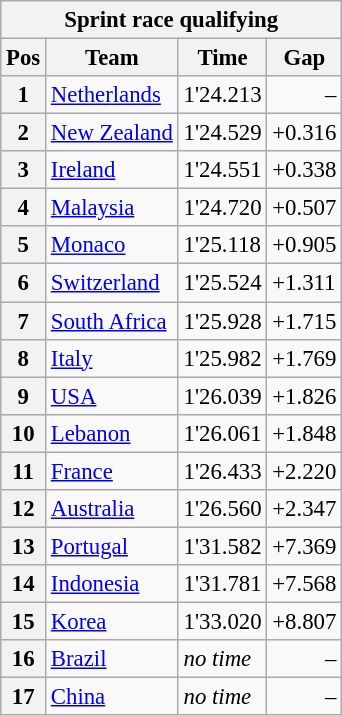<table class="wikitable" style="font-size:95%; border=0">
<tr>
<th colspan=4>Sprint race qualifying</th>
</tr>
<tr>
<th>Pos</th>
<th>Team</th>
<th>Time</th>
<th>Gap</th>
</tr>
<tr>
<th>1</th>
<td> <a href='#'>Netherlands</a></td>
<td>1'24.213</td>
<td align=right>–</td>
</tr>
<tr>
<th>2</th>
<td> <a href='#'>New Zealand</a></td>
<td>1'24.529</td>
<td>+0.316</td>
</tr>
<tr>
<th>3</th>
<td> <a href='#'>Ireland</a></td>
<td>1'24.551</td>
<td>+0.338</td>
</tr>
<tr>
<th>4</th>
<td> <a href='#'>Malaysia</a></td>
<td>1'24.720</td>
<td>+0.507</td>
</tr>
<tr>
<th>5</th>
<td> <a href='#'>Monaco</a></td>
<td>1'25.118</td>
<td>+0.905</td>
</tr>
<tr>
<th>6</th>
<td> <a href='#'>Switzerland</a></td>
<td>1'25.524</td>
<td>+1.311</td>
</tr>
<tr>
<th>7</th>
<td> <a href='#'>South Africa</a></td>
<td>1'25.928</td>
<td>+1.715</td>
</tr>
<tr>
<th>8</th>
<td> <a href='#'>Italy</a></td>
<td>1'25.982</td>
<td>+1.769</td>
</tr>
<tr>
<th>9</th>
<td> <a href='#'>USA</a></td>
<td>1'26.039</td>
<td>+1.826</td>
</tr>
<tr>
<th>10</th>
<td> <a href='#'>Lebanon</a></td>
<td>1'26.061</td>
<td>+1.848</td>
</tr>
<tr>
<th>11</th>
<td> <a href='#'>France</a></td>
<td>1'26.433</td>
<td>+2.220</td>
</tr>
<tr>
<th>12</th>
<td> <a href='#'>Australia</a></td>
<td>1'26.560</td>
<td>+2.347</td>
</tr>
<tr>
<th>13</th>
<td> <a href='#'>Portugal</a></td>
<td>1'31.582</td>
<td>+7.369</td>
</tr>
<tr>
<th>14</th>
<td> <a href='#'>Indonesia</a></td>
<td>1'31.781</td>
<td>+7.568</td>
</tr>
<tr>
<th>15</th>
<td> <a href='#'>Korea</a></td>
<td>1'33.020</td>
<td>+8.807</td>
</tr>
<tr>
<th>16</th>
<td> <a href='#'>Brazil</a></td>
<td><em>no time</em></td>
<td align=right>–</td>
</tr>
<tr>
<th>17</th>
<td> <a href='#'>China</a></td>
<td><em>no time</em></td>
<td align=right>–</td>
</tr>
</table>
